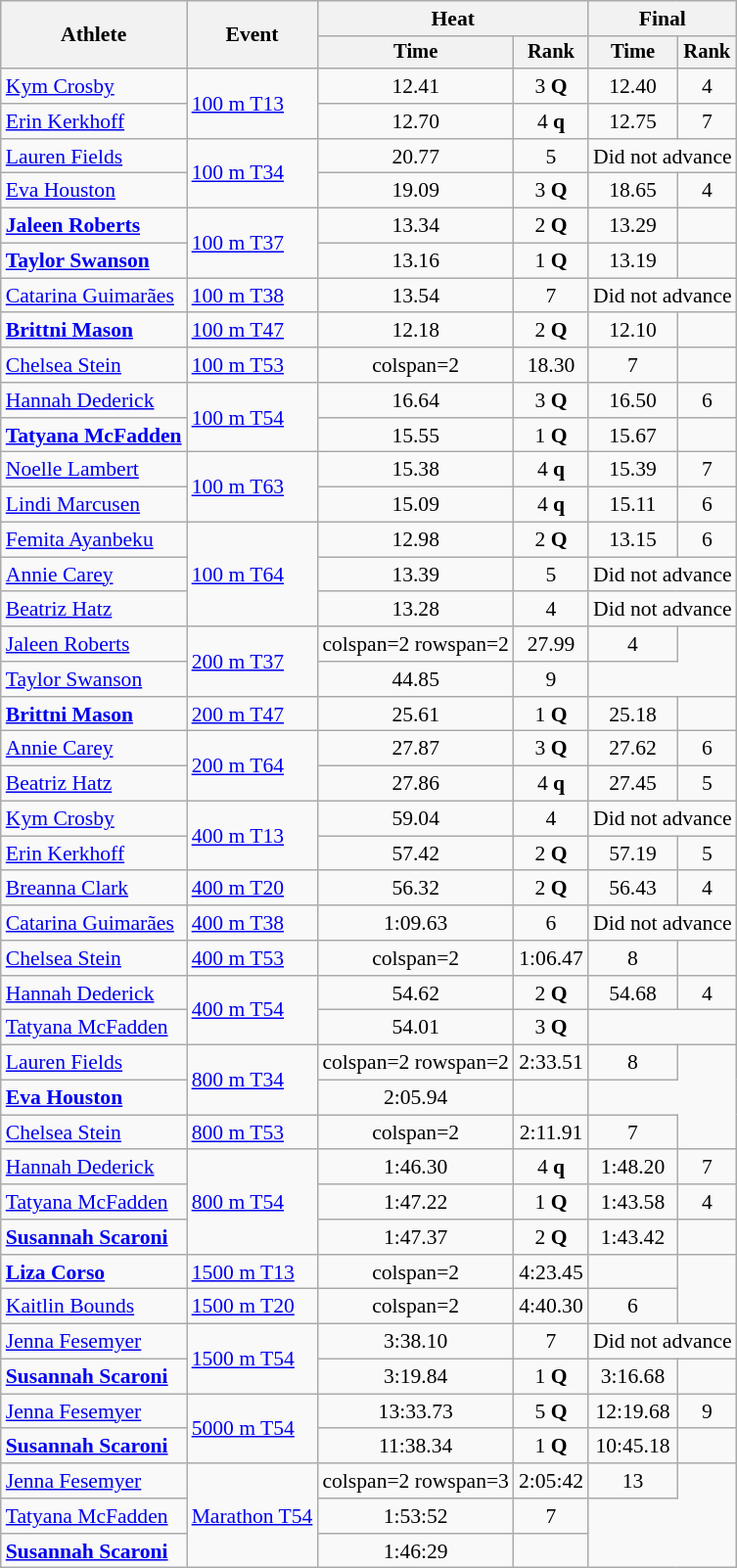<table class=wikitable style=font-size:90%;text-align:center>
<tr>
<th rowspan=2>Athlete</th>
<th rowspan=2>Event</th>
<th colspan=2>Heat</th>
<th colspan=2>Final</th>
</tr>
<tr style=font-size:95%>
<th>Time</th>
<th>Rank</th>
<th>Time</th>
<th>Rank</th>
</tr>
<tr>
<td align=left><a href='#'>Kym Crosby</a></td>
<td align=left rowspan=2><a href='#'>100 m T13</a></td>
<td>12.41</td>
<td>3 <strong>Q</strong></td>
<td>12.40</td>
<td>4</td>
</tr>
<tr>
<td align=left><a href='#'>Erin Kerkhoff</a></td>
<td>12.70</td>
<td>4 <strong>q</strong></td>
<td>12.75</td>
<td>7</td>
</tr>
<tr>
<td align=left><a href='#'>Lauren Fields</a></td>
<td align=left rowspan=2><a href='#'>100 m T34</a></td>
<td>20.77</td>
<td>5</td>
<td colspan=2>Did not advance</td>
</tr>
<tr>
<td align=left><a href='#'>Eva Houston</a></td>
<td>19.09</td>
<td>3 <strong>Q</strong></td>
<td>18.65</td>
<td>4</td>
</tr>
<tr>
<td align=left><strong><a href='#'>Jaleen Roberts</a></strong></td>
<td align=left rowspan=2><a href='#'>100 m T37</a></td>
<td>13.34</td>
<td>2 <strong>Q</strong></td>
<td>13.29</td>
<td></td>
</tr>
<tr>
<td align=left><strong><a href='#'>Taylor Swanson</a></strong></td>
<td>13.16</td>
<td>1 <strong>Q</strong></td>
<td>13.19</td>
<td></td>
</tr>
<tr>
<td align=left><a href='#'>Catarina Guimarães</a></td>
<td align=left><a href='#'>100 m T38</a></td>
<td>13.54</td>
<td>7</td>
<td colspan=2>Did not advance</td>
</tr>
<tr>
<td align=left><strong><a href='#'>Brittni Mason</a></strong></td>
<td align=left><a href='#'>100 m T47</a></td>
<td>12.18</td>
<td>2 <strong>Q</strong></td>
<td>12.10</td>
<td></td>
</tr>
<tr>
<td align=left><a href='#'>Chelsea Stein</a></td>
<td align=left><a href='#'>100 m T53</a></td>
<td>colspan=2 </td>
<td>18.30</td>
<td>7</td>
</tr>
<tr>
<td align=left><a href='#'>Hannah Dederick</a></td>
<td align=left rowspan=2><a href='#'>100 m T54</a></td>
<td>16.64</td>
<td>3 <strong>Q</strong></td>
<td>16.50</td>
<td>6</td>
</tr>
<tr>
<td align=left><strong><a href='#'>Tatyana McFadden</a></strong></td>
<td>15.55 </td>
<td>1 <strong>Q</strong></td>
<td>15.67</td>
<td></td>
</tr>
<tr>
<td align=left><a href='#'>Noelle Lambert</a></td>
<td align=left rowspan=2><a href='#'>100 m T63</a></td>
<td>15.38</td>
<td>4 <strong>q</strong></td>
<td>15.39</td>
<td>7</td>
</tr>
<tr>
<td align=left><a href='#'>Lindi Marcusen</a></td>
<td>15.09</td>
<td>4 <strong>q</strong></td>
<td>15.11</td>
<td>6</td>
</tr>
<tr>
<td align=left><a href='#'>Femita Ayanbeku</a></td>
<td align=left rowspan=3><a href='#'>100 m T64</a></td>
<td>12.98</td>
<td>2 <strong>Q</strong></td>
<td>13.15</td>
<td>6</td>
</tr>
<tr>
<td align=left><a href='#'>Annie Carey</a></td>
<td>13.39</td>
<td>5</td>
<td colspan=2>Did not advance</td>
</tr>
<tr>
<td align=left><a href='#'>Beatriz Hatz</a></td>
<td>13.28</td>
<td>4</td>
<td colspan=2>Did not advance</td>
</tr>
<tr>
<td align=left><a href='#'>Jaleen Roberts</a></td>
<td align=left rowspan=2><a href='#'>200 m T37</a></td>
<td>colspan=2 rowspan=2 </td>
<td>27.99</td>
<td>4</td>
</tr>
<tr>
<td align=left><a href='#'>Taylor Swanson</a></td>
<td>44.85</td>
<td>9</td>
</tr>
<tr>
<td align=left><strong><a href='#'>Brittni Mason</a></strong></td>
<td align=left><a href='#'>200 m T47</a></td>
<td>25.61</td>
<td>1 <strong>Q</strong></td>
<td>25.18</td>
<td></td>
</tr>
<tr>
<td align=left><a href='#'>Annie Carey</a></td>
<td align=left rowspan=2><a href='#'>200 m T64</a></td>
<td>27.87 </td>
<td>3 <strong>Q</strong></td>
<td>27.62 </td>
<td>6</td>
</tr>
<tr>
<td align=left><a href='#'>Beatriz Hatz</a></td>
<td>27.86</td>
<td>4 <strong>q</strong></td>
<td>27.45</td>
<td>5</td>
</tr>
<tr>
<td align=left><a href='#'>Kym Crosby</a></td>
<td align=left rowspan=2><a href='#'>400 m T13</a></td>
<td>59.04</td>
<td>4</td>
<td colspan=2>Did not advance</td>
</tr>
<tr>
<td align=left><a href='#'>Erin Kerkhoff</a></td>
<td>57.42</td>
<td>2 <strong>Q</strong></td>
<td>57.19</td>
<td>5</td>
</tr>
<tr>
<td align=left><a href='#'>Breanna Clark</a></td>
<td align=left><a href='#'>400 m T20</a></td>
<td>56.32</td>
<td>2 <strong>Q</strong></td>
<td>56.43</td>
<td>4</td>
</tr>
<tr>
<td align=left><a href='#'>Catarina Guimarães</a></td>
<td align=left><a href='#'>400 m T38</a></td>
<td>1:09.63</td>
<td>6</td>
<td colspan=2>Did not advance</td>
</tr>
<tr>
<td align=left><a href='#'>Chelsea Stein</a></td>
<td align=left><a href='#'>400 m T53</a></td>
<td>colspan=2 </td>
<td>1:06.47</td>
<td>8</td>
</tr>
<tr>
<td align=left><a href='#'>Hannah Dederick</a></td>
<td align=left rowspan=2><a href='#'>400 m T54</a></td>
<td>54.62</td>
<td>2 <strong>Q</strong></td>
<td>54.68</td>
<td>4</td>
</tr>
<tr>
<td align=left><a href='#'>Tatyana McFadden</a></td>
<td>54.01</td>
<td>3 <strong>Q</strong></td>
<td colspan=2></td>
</tr>
<tr>
<td align=left><a href='#'>Lauren Fields</a></td>
<td align=left rowspan=2><a href='#'>800 m T34</a></td>
<td>colspan=2 rowspan=2 </td>
<td>2:33.51</td>
<td>8</td>
</tr>
<tr>
<td align=left><strong><a href='#'>Eva Houston</a></strong></td>
<td>2:05.94</td>
<td></td>
</tr>
<tr>
<td align=left><a href='#'>Chelsea Stein</a></td>
<td align=left><a href='#'>800 m T53</a></td>
<td>colspan=2 </td>
<td>2:11.91</td>
<td>7</td>
</tr>
<tr>
<td align=left><a href='#'>Hannah Dederick</a></td>
<td align=left rowspan=3><a href='#'>800 m T54</a></td>
<td>1:46.30</td>
<td>4 <strong>q</strong></td>
<td>1:48.20</td>
<td>7</td>
</tr>
<tr>
<td align=left><a href='#'>Tatyana McFadden</a></td>
<td>1:47.22</td>
<td>1 <strong>Q</strong></td>
<td>1:43.58</td>
<td>4</td>
</tr>
<tr>
<td align=left><strong><a href='#'>Susannah Scaroni</a></strong></td>
<td>1:47.37</td>
<td>2 <strong>Q</strong></td>
<td>1:43.42</td>
<td></td>
</tr>
<tr>
<td align=left><strong><a href='#'>Liza Corso</a></strong></td>
<td align=left><a href='#'>1500 m T13</a></td>
<td>colspan=2 </td>
<td>4:23.45</td>
<td></td>
</tr>
<tr>
<td align=left><a href='#'>Kaitlin Bounds</a></td>
<td align=left><a href='#'>1500 m T20</a></td>
<td>colspan=2 </td>
<td>4:40.30</td>
<td>6</td>
</tr>
<tr>
<td align=left><a href='#'>Jenna Fesemyer</a></td>
<td align=left rowspan=2><a href='#'>1500 m T54</a></td>
<td>3:38.10</td>
<td>7</td>
<td colspan=2>Did not advance</td>
</tr>
<tr>
<td align=left><strong><a href='#'>Susannah Scaroni</a></strong></td>
<td>3:19.84 </td>
<td>1 <strong>Q</strong></td>
<td>3:16.68</td>
<td></td>
</tr>
<tr>
<td align=left><a href='#'>Jenna Fesemyer</a></td>
<td align=left rowspan=2><a href='#'>5000 m T54</a></td>
<td>13:33.73</td>
<td>5 <strong>Q</strong></td>
<td>12:19.68</td>
<td>9</td>
</tr>
<tr>
<td align=left><strong><a href='#'>Susannah Scaroni</a></strong></td>
<td>11:38.34</td>
<td>1 <strong>Q</strong></td>
<td>10:45.18</td>
<td></td>
</tr>
<tr>
<td align=left><a href='#'>Jenna Fesemyer</a></td>
<td align=left rowspan=3><a href='#'>Marathon T54</a></td>
<td>colspan=2 rowspan=3 </td>
<td>2:05:42</td>
<td>13</td>
</tr>
<tr>
<td align=left><a href='#'>Tatyana McFadden</a></td>
<td>1:53:52</td>
<td>7</td>
</tr>
<tr>
<td align=left><strong><a href='#'>Susannah Scaroni</a></strong></td>
<td>1:46:29</td>
<td></td>
</tr>
</table>
